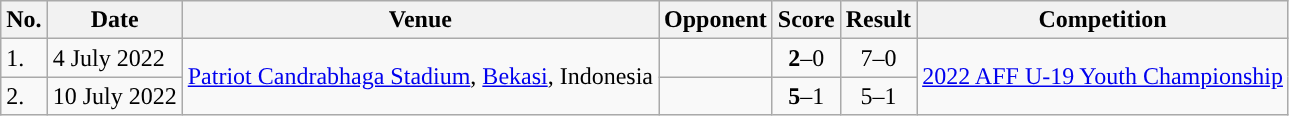<table class="wikitable">
<tr>
<th>No.</th>
<th>Date</th>
<th>Venue</th>
<th>Opponent</th>
<th>Score</th>
<th>Result</th>
<th>Competition</th>
</tr>
<tr>
<td>1.</td>
<td>4 July 2022</td>
<td rowspan=2><a href='#'>Patriot Candrabhaga Stadium</a>, <a href='#'>Bekasi</a>, Indonesia</td>
<td></td>
<td align=center><strong>2</strong>–0</td>
<td align=center>7–0</td>
<td rowspan="2"><a href='#'>2022 AFF U-19 Youth Championship</a></td>
</tr>
<tr>
<td>2.</td>
<td>10 July 2022</td>
<td></td>
<td align=center><strong>5</strong>–1</td>
<td align=center>5–1</td>
</tr>
</table>
